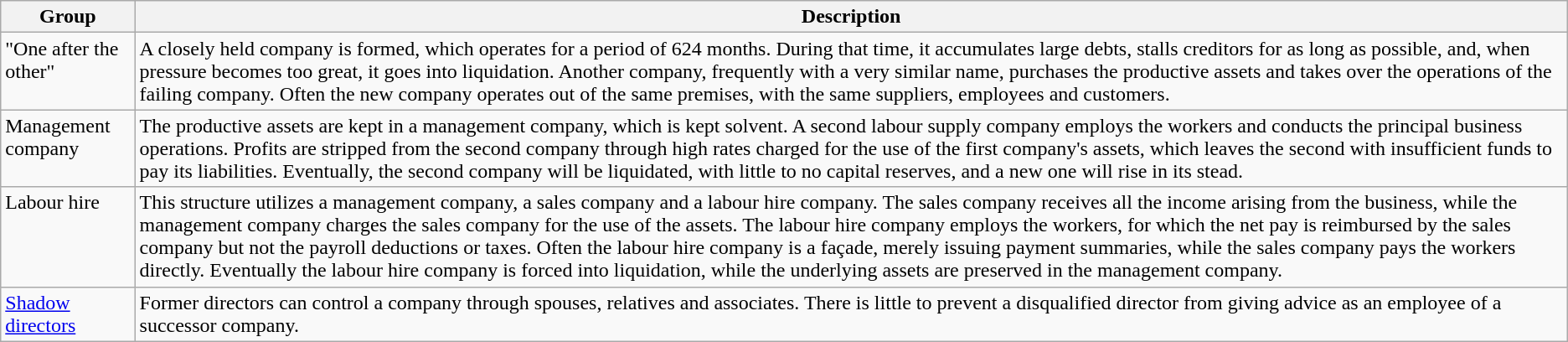<table class="wikitable">
<tr>
<th>Group</th>
<th>Description</th>
</tr>
<tr valign="top">
<td>"One after the other"</td>
<td>A closely held company is formed, which operates for a period of 624 months. During that time, it accumulates large debts, stalls creditors for as long as possible, and, when pressure becomes too great, it goes into liquidation. Another company, frequently with a very similar name, purchases the productive assets and takes over the operations of the failing company. Often the new company operates out of the same premises, with the same suppliers, employees and customers.</td>
</tr>
<tr valign="top">
<td>Management company</td>
<td>The productive assets are kept in a management company, which is kept solvent. A second labour supply company employs the workers and conducts the principal business operations. Profits are stripped from the second company through high rates charged for the use of the first company's assets, which leaves the second with insufficient funds to pay its liabilities. Eventually, the second company will be liquidated, with little to no capital reserves, and a new one will rise in its stead.</td>
</tr>
<tr valign="top">
<td>Labour hire</td>
<td>This structure utilizes a management company, a sales company and a labour hire company. The sales company receives all the income arising from the business, while the management company charges the sales company for the use of the assets. The labour hire company employs the workers, for which the net pay is reimbursed by the sales company but not the payroll deductions or taxes.  Often the labour hire company is a façade, merely issuing payment summaries, while the sales company pays the workers directly. Eventually the labour hire company is forced into liquidation, while the underlying assets are preserved in the management company.</td>
</tr>
<tr valign="top">
<td><a href='#'>Shadow directors</a></td>
<td>Former directors can control a company through spouses, relatives and associates. There is little to prevent a disqualified director from giving advice as an employee of a successor company.</td>
</tr>
</table>
